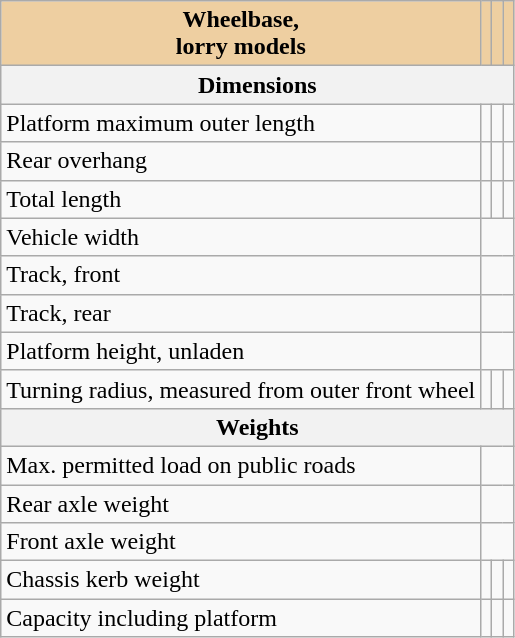<table class="wikitable">
<tr>
<th align="center" style="background:#EECFA1">Wheelbase,<br>lorry models</th>
<th style="background:#EECFA1"></th>
<th style="background:#EECFA1"></th>
<th style="background:#EECFA1"></th>
</tr>
<tr>
<th colspan="4">Dimensions</th>
</tr>
<tr>
<td align="left">Platform maximum outer length</td>
<td align="center"></td>
<td align="center"></td>
<td align="center"></td>
</tr>
<tr>
<td align="left">Rear overhang</td>
<td align="center"></td>
<td align="center"></td>
<td align="center"></td>
</tr>
<tr>
<td align="left">Total length</td>
<td align="center"></td>
<td align="center"></td>
<td align="center"></td>
</tr>
<tr>
<td align="left">Vehicle width</td>
<td colspan="3" align="center"></td>
</tr>
<tr>
<td align="left">Track, front</td>
<td colspan="3" align="center"></td>
</tr>
<tr>
<td align="left">Track, rear</td>
<td colspan="3" align="center"></td>
</tr>
<tr>
<td align="left">Platform height, unladen</td>
<td colspan="3" align="center"></td>
</tr>
<tr>
<td align="left">Turning radius, measured from outer front wheel</td>
<td align="center"></td>
<td align="center"></td>
<td align="center"></td>
</tr>
<tr>
<th colspan="4">Weights</th>
</tr>
<tr>
<td align="left">Max. permitted load on public roads</td>
<td colspan="3" align="center"></td>
</tr>
<tr>
<td align="left">Rear axle weight</td>
<td colspan="3" align="center"></td>
</tr>
<tr>
<td align="left">Front axle weight</td>
<td colspan="3" align="center"></td>
</tr>
<tr>
<td align="left">Chassis kerb weight</td>
<td align="center"></td>
<td align="center"></td>
<td align="center"></td>
</tr>
<tr>
<td align="left">Capacity including platform</td>
<td align="center"></td>
<td align="center"></td>
<td align="center"></td>
</tr>
</table>
